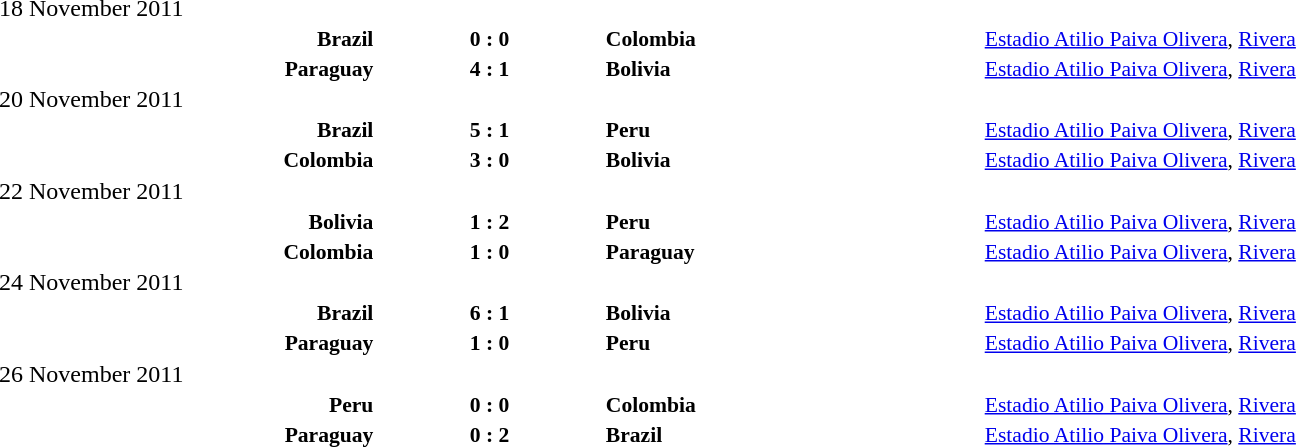<table width=100% cellspacing=1>
<tr>
<th width=20%></th>
<th width=12%></th>
<th width=20%></th>
<th width=33%></th>
</tr>
<tr>
<td>18 November 2011</td>
</tr>
<tr style=font-size:90%>
<td align=right><strong>Brazil</strong></td>
<td align=center><strong>0 : 0</strong></td>
<td><strong>Colombia</strong></td>
<td><a href='#'>Estadio Atilio Paiva Olivera</a>, <a href='#'>Rivera</a></td>
<td></td>
</tr>
<tr style=font-size:90%>
<td align=right><strong>Paraguay</strong></td>
<td align=center><strong>4 : 1</strong></td>
<td><strong>Bolivia</strong></td>
<td><a href='#'>Estadio Atilio Paiva Olivera</a>, <a href='#'>Rivera</a></td>
<td></td>
</tr>
<tr>
<td>20 November 2011</td>
</tr>
<tr style=font-size:90%>
<td align=right><strong>Brazil</strong></td>
<td align=center><strong>5 : 1</strong></td>
<td><strong>Peru</strong></td>
<td><a href='#'>Estadio Atilio Paiva Olivera</a>, <a href='#'>Rivera</a></td>
<td></td>
</tr>
<tr style=font-size:90%>
<td align=right><strong>Colombia</strong></td>
<td align=center><strong>3 : 0</strong></td>
<td><strong>Bolivia</strong></td>
<td><a href='#'>Estadio Atilio Paiva Olivera</a>, <a href='#'>Rivera</a></td>
<td></td>
</tr>
<tr>
<td>22 November 2011</td>
</tr>
<tr style=font-size:90%>
<td align=right><strong>Bolivia</strong></td>
<td align=center><strong>1 : 2</strong></td>
<td><strong>Peru</strong></td>
<td><a href='#'>Estadio Atilio Paiva Olivera</a>, <a href='#'>Rivera</a></td>
<td></td>
</tr>
<tr style=font-size:90%>
<td align=right><strong>Colombia</strong></td>
<td align=center><strong>1 : 0</strong></td>
<td><strong>Paraguay</strong></td>
<td><a href='#'>Estadio Atilio Paiva Olivera</a>, <a href='#'>Rivera</a></td>
<td></td>
</tr>
<tr>
<td>24 November 2011</td>
</tr>
<tr style=font-size:90%>
<td align=right><strong>Brazil</strong></td>
<td align=center><strong>6 : 1</strong></td>
<td><strong>Bolivia</strong></td>
<td><a href='#'>Estadio Atilio Paiva Olivera</a>, <a href='#'>Rivera</a></td>
<td></td>
</tr>
<tr style=font-size:90%>
<td align=right><strong>Paraguay</strong></td>
<td align=center><strong>1 : 0</strong></td>
<td><strong>Peru</strong></td>
<td><a href='#'>Estadio Atilio Paiva Olivera</a>, <a href='#'>Rivera</a></td>
<td></td>
</tr>
<tr>
<td>26 November 2011</td>
</tr>
<tr style=font-size:90%>
<td align=right><strong>Peru</strong></td>
<td align=center><strong>0 : 0</strong></td>
<td><strong>Colombia</strong></td>
<td><a href='#'>Estadio Atilio Paiva Olivera</a>, <a href='#'>Rivera</a></td>
<td></td>
</tr>
<tr style=font-size:90%>
<td align=right><strong>Paraguay</strong></td>
<td align=center><strong>0 : 2</strong></td>
<td><strong>Brazil</strong></td>
<td><a href='#'>Estadio Atilio Paiva Olivera</a>, <a href='#'>Rivera</a></td>
<td></td>
</tr>
</table>
